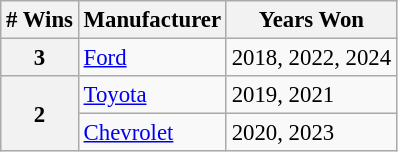<table class="wikitable" style="font-size: 95%;">
<tr>
<th># Wins</th>
<th>Manufacturer</th>
<th>Years Won</th>
</tr>
<tr>
<th>3</th>
<td><a href='#'>Ford</a></td>
<td>2018, 2022, 2024</td>
</tr>
<tr>
<th rowspan=2>2</th>
<td><a href='#'>Toyota</a></td>
<td>2019, 2021</td>
</tr>
<tr>
<td><a href='#'>Chevrolet</a></td>
<td>2020, 2023</td>
</tr>
</table>
